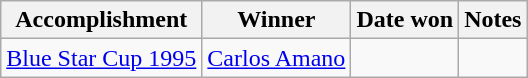<table class="wikitable">
<tr>
<th>Accomplishment</th>
<th>Winner</th>
<th>Date won</th>
<th>Notes</th>
</tr>
<tr>
<td><a href='#'>Blue Star Cup 1995</a></td>
<td><a href='#'>Carlos Amano</a></td>
<td></td>
<td></td>
</tr>
</table>
